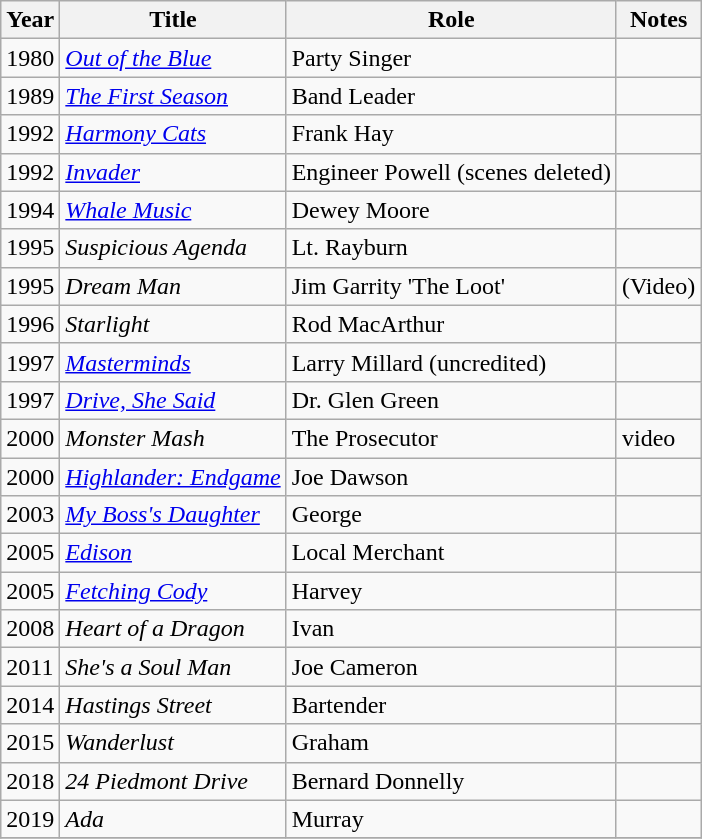<table class="wikitable sortable plainrowheaders">
<tr>
<th scope="col">Year</th>
<th scope="col">Title</th>
<th scope="col">Role</th>
<th scope="col" class="unsortable">Notes</th>
</tr>
<tr>
<td>1980</td>
<td><em><a href='#'>Out of the Blue</a></em></td>
<td>Party Singer</td>
<td></td>
</tr>
<tr>
<td>1989</td>
<td data-sort-value="First Season, The"><em><a href='#'>The First Season</a></em></td>
<td>Band Leader</td>
<td></td>
</tr>
<tr>
<td>1992</td>
<td><em><a href='#'>Harmony Cats</a></em></td>
<td>Frank Hay</td>
<td></td>
</tr>
<tr>
<td>1992</td>
<td><em><a href='#'>Invader</a></em></td>
<td>Engineer Powell (scenes deleted)</td>
<td></td>
</tr>
<tr>
<td>1994</td>
<td><em><a href='#'>Whale Music</a></em></td>
<td>Dewey Moore</td>
<td></td>
</tr>
<tr>
<td>1995</td>
<td><em>Suspicious Agenda</em></td>
<td>Lt. Rayburn</td>
<td></td>
</tr>
<tr>
<td>1995</td>
<td><em>Dream Man</em></td>
<td>Jim Garrity 'The Loot'</td>
<td>(Video)</td>
</tr>
<tr>
<td>1996</td>
<td><em>Starlight</em></td>
<td>Rod MacArthur</td>
<td></td>
</tr>
<tr>
<td>1997</td>
<td><em><a href='#'>Masterminds</a></em></td>
<td>Larry Millard (uncredited)</td>
<td></td>
</tr>
<tr>
<td>1997</td>
<td><em><a href='#'>Drive, She Said</a></em></td>
<td>Dr. Glen Green</td>
<td></td>
</tr>
<tr>
<td>2000</td>
<td><em>Monster Mash</em></td>
<td>The Prosecutor</td>
<td>video</td>
</tr>
<tr>
<td>2000</td>
<td><em><a href='#'>Highlander: Endgame</a></em></td>
<td>Joe Dawson</td>
<td></td>
</tr>
<tr>
<td>2003</td>
<td><em><a href='#'>My Boss's Daughter</a></em></td>
<td>George</td>
<td></td>
</tr>
<tr>
<td>2005</td>
<td><em><a href='#'>Edison</a></em></td>
<td>Local Merchant</td>
<td></td>
</tr>
<tr>
<td>2005</td>
<td><em><a href='#'>Fetching Cody</a></em></td>
<td>Harvey</td>
<td></td>
</tr>
<tr>
<td>2008</td>
<td><em>Heart of a Dragon</em></td>
<td>Ivan</td>
<td></td>
</tr>
<tr>
<td>2011</td>
<td><em>She's a Soul Man</em></td>
<td>Joe Cameron</td>
<td></td>
</tr>
<tr>
<td>2014</td>
<td><em>Hastings Street</em></td>
<td>Bartender</td>
<td></td>
</tr>
<tr>
<td>2015</td>
<td><em>Wanderlust</em></td>
<td>Graham</td>
<td></td>
</tr>
<tr>
<td>2018</td>
<td><em>24 Piedmont Drive</em></td>
<td>Bernard Donnelly</td>
<td></td>
</tr>
<tr>
<td>2019</td>
<td><em>Ada</em></td>
<td>Murray</td>
<td></td>
</tr>
<tr>
</tr>
</table>
